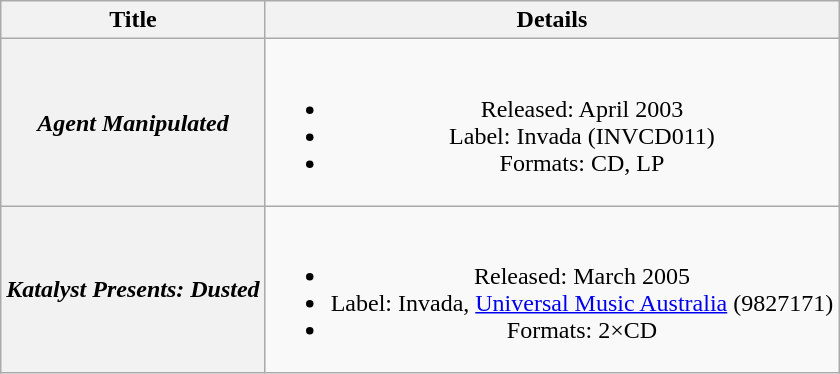<table class="wikitable plainrowheaders" style="text-align:center;">
<tr>
<th>Title</th>
<th>Details</th>
</tr>
<tr>
<th scope="row"><em>Agent Manipulated</em></th>
<td><br><ul><li>Released: April 2003</li><li>Label: Invada (INVCD011)</li><li>Formats: CD, LP</li></ul></td>
</tr>
<tr>
<th scope="row"><em>Katalyst Presents: Dusted</em></th>
<td><br><ul><li>Released: March 2005</li><li>Label: Invada, <a href='#'>Universal Music Australia</a> (9827171)</li><li>Formats: 2×CD</li></ul></td>
</tr>
</table>
